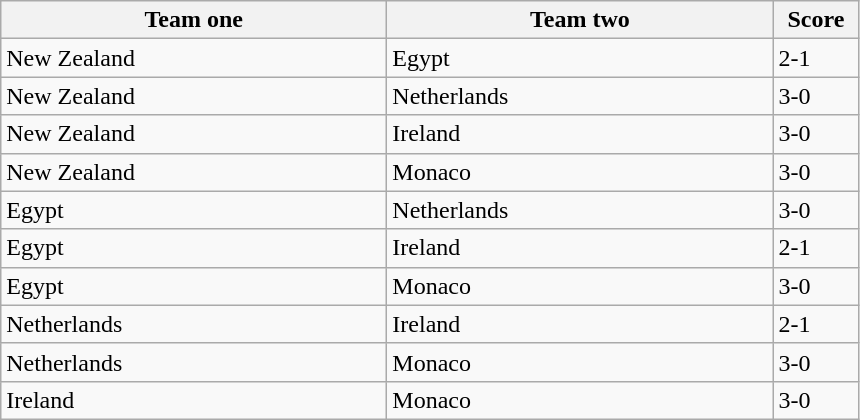<table class="wikitable">
<tr>
<th width=250>Team one</th>
<th width=250>Team two</th>
<th width=50>Score</th>
</tr>
<tr>
<td> New Zealand</td>
<td> Egypt</td>
<td>2-1</td>
</tr>
<tr>
<td> New Zealand</td>
<td> Netherlands</td>
<td>3-0</td>
</tr>
<tr>
<td> New Zealand</td>
<td> Ireland</td>
<td>3-0</td>
</tr>
<tr>
<td> New Zealand</td>
<td> Monaco</td>
<td>3-0</td>
</tr>
<tr>
<td> Egypt</td>
<td> Netherlands</td>
<td>3-0</td>
</tr>
<tr>
<td> Egypt</td>
<td> Ireland</td>
<td>2-1</td>
</tr>
<tr>
<td> Egypt</td>
<td> Monaco</td>
<td>3-0</td>
</tr>
<tr>
<td> Netherlands</td>
<td> Ireland</td>
<td>2-1</td>
</tr>
<tr>
<td> Netherlands</td>
<td> Monaco</td>
<td>3-0</td>
</tr>
<tr>
<td> Ireland</td>
<td> Monaco</td>
<td>3-0</td>
</tr>
</table>
